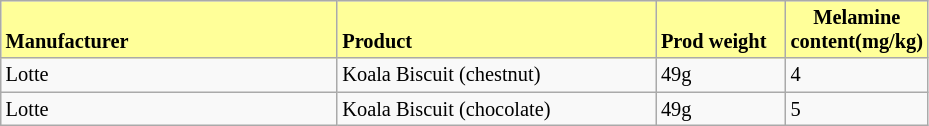<table class="wikitable sortable" style="font-size: 85%">
<tr style="background-color:#FFFF99;font-weight:bold">
<td width="218" height="23" valign="bottom">Manufacturer</td>
<td width="206"  valign="bottom">Product</td>
<td width="80"  valign="bottom">Prod weight</td>
<td width="66" align="center" valign="bottom">Melamine<br> content(mg/kg)</td>
</tr>
<tr valign="top">
<td height="13">Lotte</td>
<td>Koala Biscuit (chestnut)</td>
<td>49g</td>
<td>4</td>
</tr>
<tr valign="top">
<td height="13">Lotte</td>
<td>Koala Biscuit (chocolate)</td>
<td>49g</td>
<td>5</td>
</tr>
</table>
